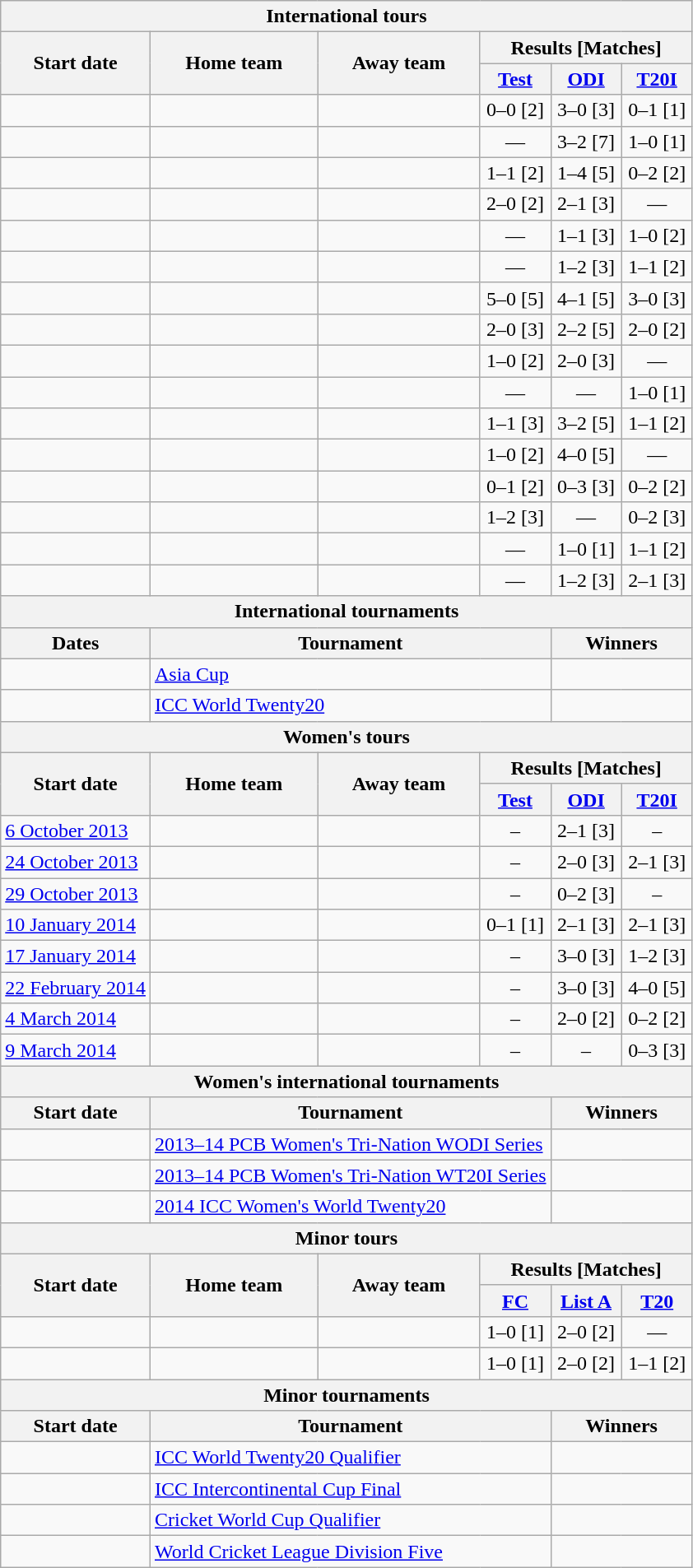<table class="wikitable sortable" style="text-align:center; white-space:nowrap">
<tr>
<th colspan=6>International tours</th>
</tr>
<tr>
<th rowspan=2>Start date</th>
<th rowspan=2>Home team</th>
<th rowspan=2>Away team</th>
<th colspan=3 class="unsortable">Results [Matches]</th>
</tr>
<tr>
<th style="width:50px;" class="unsortable"><a href='#'>Test</a></th>
<th style="width:50px;" class="unsortable"><a href='#'>ODI</a></th>
<th style="width:50px;" class="unsortable"><a href='#'>T20I</a></th>
</tr>
<tr>
<td style="text-align:left"><a href='#'></a></td>
<td style="text-align:left"></td>
<td style="text-align:left"></td>
<td>0–0 [2]</td>
<td>3–0 [3]</td>
<td>0–1 [1]</td>
</tr>
<tr>
<td style="text-align:left"><a href='#'></a></td>
<td style="text-align:left"></td>
<td style="text-align:left"></td>
<td>—</td>
<td>3–2 [7]</td>
<td>1–0 [1]</td>
</tr>
<tr>
<td style="text-align:left"><a href='#'></a></td>
<td style="text-align:left"></td>
<td style="text-align:left"></td>
<td>1–1 [2]</td>
<td>1–4 [5]</td>
<td>0–2 [2]</td>
</tr>
<tr>
<td style="text-align:left"><a href='#'></a></td>
<td style="text-align:left"></td>
<td style="text-align:left"></td>
<td>2–0 [2]</td>
<td>2–1 [3]</td>
<td>—</td>
</tr>
<tr>
<td style="text-align:left"><a href='#'></a></td>
<td style="text-align:left"></td>
<td style="text-align:left"></td>
<td>—</td>
<td>1–1 [3]</td>
<td>1–0 [2]</td>
</tr>
<tr>
<td style="text-align:left"><a href='#'></a></td>
<td style="text-align:left"></td>
<td style="text-align:left"></td>
<td>—</td>
<td>1–2 [3]</td>
<td>1–1 [2]</td>
</tr>
<tr>
<td style="text-align:left"><a href='#'></a></td>
<td style="text-align:left"></td>
<td style="text-align:left"></td>
<td>5–0 [5]</td>
<td>4–1 [5]</td>
<td>3–0 [3]</td>
</tr>
<tr>
<td style="text-align:left"><a href='#'></a></td>
<td style="text-align:left"></td>
<td style="text-align:left"></td>
<td>2–0 [3]</td>
<td>2–2 [5]</td>
<td>2–0 [2]</td>
</tr>
<tr>
<td style="text-align:left"><a href='#'></a></td>
<td style="text-align:left"></td>
<td style="text-align:left"></td>
<td>1–0 [2]</td>
<td>2–0 [3]</td>
<td>—</td>
</tr>
<tr>
<td style="text-align:left"><a href='#'></a></td>
<td style="text-align:left"></td>
<td style="text-align:left"></td>
<td>—</td>
<td>—</td>
<td>1–0 [1]</td>
</tr>
<tr>
<td style="text-align:left"><a href='#'></a></td>
<td style="text-align:left"></td>
<td style="text-align:left"></td>
<td>1–1 [3]</td>
<td>3–2 [5]</td>
<td>1–1 [2]</td>
</tr>
<tr>
<td style="text-align:left"><a href='#'></a></td>
<td style="text-align:left"></td>
<td style="text-align:left"></td>
<td>1–0 [2]</td>
<td>4–0 [5]</td>
<td>—</td>
</tr>
<tr>
<td style="text-align:left"><a href='#'></a></td>
<td style="text-align:left"></td>
<td style="text-align:left"></td>
<td>0–1 [2]</td>
<td>0–3 [3]</td>
<td>0–2 [2]</td>
</tr>
<tr>
<td style="text-align:left"><a href='#'></a></td>
<td style="text-align:left"></td>
<td style="text-align:left"></td>
<td>1–2 [3]</td>
<td>—</td>
<td>0–2 [3]</td>
</tr>
<tr>
<td style="text-align:left"><a href='#'></a></td>
<td style="text-align:left"></td>
<td style="text-align:left"></td>
<td>—</td>
<td>1–0 [1]</td>
<td>1–1 [2]</td>
</tr>
<tr>
<td style="text-align:left"><a href='#'></a></td>
<td style="text-align:left"></td>
<td style="text-align:left"></td>
<td>—</td>
<td>1–2 [3]</td>
<td>2–1 [3]</td>
</tr>
<tr class="sortbottom">
<th colspan=6>International tournaments</th>
</tr>
<tr class="sortbottom">
<th>Dates</th>
<th colspan=3>Tournament</th>
<th colspan=2>Winners</th>
</tr>
<tr class="sortbottom">
<td style="text-align:left"><a href='#'></a></td>
<td style="text-align:left" colspan=3> <a href='#'>Asia Cup</a></td>
<td style="text-align:left" colspan=2></td>
</tr>
<tr class="sortbottom">
<td style="text-align:left"><a href='#'></a></td>
<td style="text-align:left" colspan=3> <a href='#'>ICC World Twenty20</a></td>
<td style="text-align:left" colspan=2></td>
</tr>
<tr>
<th colspan=6>Women's tours</th>
</tr>
<tr>
<th rowspan=2>Start date</th>
<th rowspan=2>Home team</th>
<th rowspan=2>Away team</th>
<th colspan=3 class="unsortable">Results [Matches]</th>
</tr>
<tr>
<th style="width:50px;" class="unsortable"><a href='#'>Test</a></th>
<th style="width:50px;" class="unsortable"><a href='#'>ODI</a></th>
<th style="width:50px;" class="unsortable"><a href='#'>T20I</a></th>
</tr>
<tr>
<td style="text-align:left"><a href='#'>6 October 2013</a></td>
<td style="text-align:left"></td>
<td style="text-align:left"></td>
<td>–</td>
<td>2–1 [3]</td>
<td>–</td>
</tr>
<tr>
<td style="text-align:left"><a href='#'>24 October 2013</a></td>
<td style="text-align:left"></td>
<td style="text-align:left"></td>
<td>–</td>
<td>2–0 [3]</td>
<td>2–1 [3]</td>
</tr>
<tr>
<td style="text-align:left"><a href='#'>29 October 2013</a></td>
<td style="text-align:left"></td>
<td style="text-align:left"></td>
<td>–</td>
<td>0–2 [3]</td>
<td>–</td>
</tr>
<tr>
<td style="text-align:left"><a href='#'>10 January 2014</a></td>
<td style="text-align:left"></td>
<td style="text-align:left"></td>
<td>0–1 [1]</td>
<td>2–1 [3]</td>
<td>2–1 [3]</td>
</tr>
<tr>
<td style="text-align:left"><a href='#'>17 January 2014</a></td>
<td style="text-align:left"></td>
<td style="text-align:left"></td>
<td>–</td>
<td>3–0 [3]</td>
<td>1–2 [3]</td>
</tr>
<tr>
<td style="text-align:left"><a href='#'>22 February 2014</a></td>
<td style="text-align:left"></td>
<td style="text-align:left"></td>
<td>–</td>
<td>3–0 [3]</td>
<td>4–0 [5]</td>
</tr>
<tr>
<td style="text-align:left"><a href='#'>4 March 2014</a></td>
<td style="text-align:left"></td>
<td style="text-align:left"></td>
<td>–</td>
<td>2–0 [2]</td>
<td>0–2 [2]</td>
</tr>
<tr>
<td style="text-align:left"><a href='#'>9 March 2014</a></td>
<td style="text-align:left"></td>
<td style="text-align:left"></td>
<td>–</td>
<td>–</td>
<td>0–3 [3]</td>
</tr>
<tr>
<th colspan=6>Women's international tournaments</th>
</tr>
<tr>
<th>Start date</th>
<th colspan=3>Tournament</th>
<th colspan=2>Winners</th>
</tr>
<tr>
<td style="text-align:left"><a href='#'></a></td>
<td style="text-align:left" colspan=3> <a href='#'>2013–14 PCB Women's Tri-Nation WODI Series</a></td>
<td style="text-align:left" colspan=2></td>
</tr>
<tr>
<td style="text-align:left"><a href='#'></a></td>
<td style="text-align:left" colspan=3> <a href='#'>2013–14 PCB Women's Tri-Nation WT20I Series</a></td>
<td style="text-align:left" colspan=2></td>
</tr>
<tr>
<td style="text-align:left"><a href='#'></a></td>
<td style="text-align:left" colspan=3> <a href='#'>2014 ICC Women's World Twenty20</a></td>
<td style="text-align:left" colspan=2></td>
</tr>
<tr class="sortbottom">
<th colspan=6>Minor tours</th>
</tr>
<tr class="sortbottom">
<th rowspan=2>Start date</th>
<th rowspan=2>Home team</th>
<th rowspan=2>Away team</th>
<th colspan=3>Results [Matches]</th>
</tr>
<tr class="sortbottom">
<th><a href='#'>FC</a></th>
<th><a href='#'>List A</a></th>
<th><a href='#'>T20</a></th>
</tr>
<tr class="sortbottom">
<td style="text-align:left"><a href='#'></a></td>
<td style="text-align:left"></td>
<td style="text-align:left"></td>
<td>1–0 [1]</td>
<td>2–0 [2]</td>
<td>—</td>
</tr>
<tr class="sortbottom">
<td style="text-align:left"><a href='#'></a></td>
<td style="text-align:left"></td>
<td style="text-align:left"></td>
<td>1–0 [1]</td>
<td>2–0 [2]</td>
<td>1–1 [2]</td>
</tr>
<tr class="sortbottom">
<th colspan=6>Minor tournaments</th>
</tr>
<tr class="sortbottom">
<th>Start date</th>
<th colspan=3>Tournament</th>
<th colspan=2>Winners</th>
</tr>
<tr class="sortbottom">
<td style="text-align:left"><a href='#'></a></td>
<td style="text-align:left" colspan=3> <a href='#'>ICC World Twenty20 Qualifier</a></td>
<td style="text-align:left" colspan=2></td>
</tr>
<tr class="sortbottom">
<td style="text-align:left"><a href='#'></a></td>
<td style="text-align:left" colspan=3> <a href='#'>ICC Intercontinental Cup Final</a></td>
<td style="text-align:left" colspan=2></td>
</tr>
<tr class="sortbottom">
<td style="text-align:left"><a href='#'></a></td>
<td style="text-align:left" colspan=3> <a href='#'>Cricket World Cup Qualifier</a></td>
<td style="text-align:left" colspan=2></td>
</tr>
<tr class="sortbottom">
<td style="text-align:left"><a href='#'></a></td>
<td style="text-align:left" colspan=3> <a href='#'>World Cricket League Division Five</a></td>
<td style="text-align:left" colspan=2></td>
</tr>
</table>
